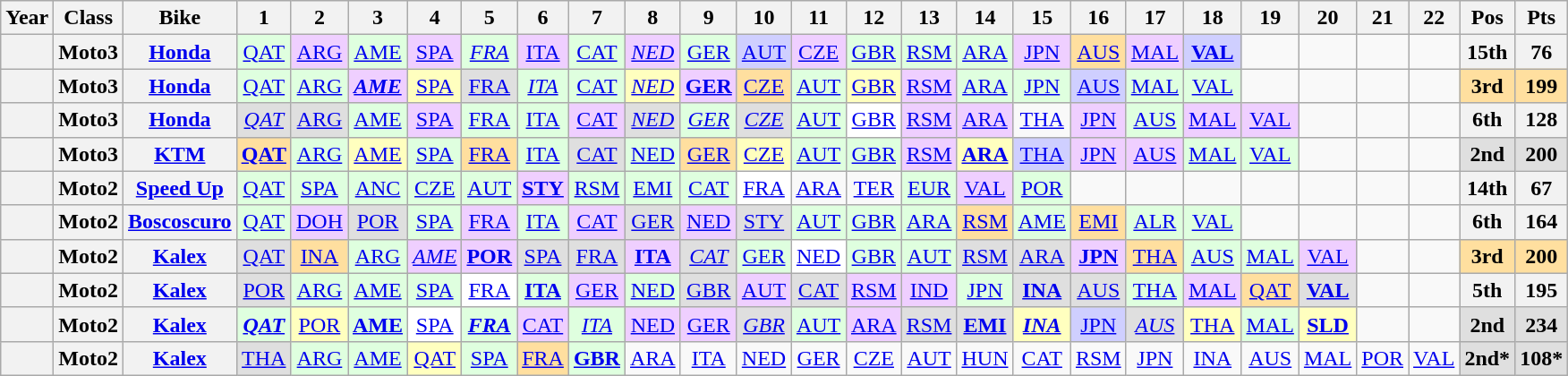<table class="wikitable" style="text-align:center;">
<tr>
<th>Year</th>
<th>Class</th>
<th>Bike</th>
<th>1</th>
<th>2</th>
<th>3</th>
<th>4</th>
<th>5</th>
<th>6</th>
<th>7</th>
<th>8</th>
<th>9</th>
<th>10</th>
<th>11</th>
<th>12</th>
<th>13</th>
<th>14</th>
<th>15</th>
<th>16</th>
<th>17</th>
<th>18</th>
<th>19</th>
<th>20</th>
<th>21</th>
<th>22</th>
<th>Pos</th>
<th>Pts</th>
</tr>
<tr>
<th></th>
<th>Moto3</th>
<th><a href='#'>Honda</a></th>
<td style="background:#dfffdf;"><a href='#'>QAT</a><br></td>
<td style="background:#efcfff;"><a href='#'>ARG</a><br></td>
<td style="background:#dfffdf;"><a href='#'>AME</a><br></td>
<td style="background:#efcfff;"><a href='#'>SPA</a><br></td>
<td style="background:#dfffdf;"><em><a href='#'>FRA</a></em><br></td>
<td style="background:#efcfff;"><a href='#'>ITA</a><br></td>
<td style="background:#dfffdf;"><a href='#'>CAT</a><br></td>
<td style="background:#efcfff;"><em><a href='#'>NED</a></em><br></td>
<td style="background:#dfffdf;"><a href='#'>GER</a><br></td>
<td style="background:#cfcfff;"><a href='#'>AUT</a><br></td>
<td style="background:#efcfff;"><a href='#'>CZE</a><br></td>
<td style="background:#dfffdf;"><a href='#'>GBR</a><br></td>
<td style="background:#dfffdf;"><a href='#'>RSM</a><br></td>
<td style="background:#dfffdf;"><a href='#'>ARA</a><br></td>
<td style="background:#efcfff;"><a href='#'>JPN</a><br></td>
<td style="background:#ffdf9f;"><a href='#'>AUS</a><br></td>
<td style="background:#efcfff;"><a href='#'>MAL</a><br></td>
<td style="background:#cfcfff;"><strong><a href='#'>VAL</a></strong><br></td>
<td></td>
<td></td>
<td></td>
<td></td>
<th>15th</th>
<th>76</th>
</tr>
<tr>
<th></th>
<th>Moto3</th>
<th><a href='#'>Honda</a></th>
<td style="background:#dfffdf;"><a href='#'>QAT</a><br></td>
<td style="background:#dfffdf;"><a href='#'>ARG</a><br></td>
<td style="background:#efcfff;"><strong><em><a href='#'>AME</a></em></strong><br></td>
<td style="background:#ffffbf;"><a href='#'>SPA</a><br></td>
<td style="background:#dfdfdf;"><a href='#'>FRA</a><br></td>
<td style="background:#dfffdf;"><em><a href='#'>ITA</a></em><br></td>
<td style="background:#dfffdf;"><a href='#'>CAT</a><br></td>
<td style="background:#ffffbf;"><em><a href='#'>NED</a></em><br></td>
<td style="background:#efcfff;"><strong><a href='#'>GER</a></strong><br></td>
<td style="background:#ffdf9f;"><a href='#'>CZE</a><br></td>
<td style="background:#dfffdf;"><a href='#'>AUT</a><br></td>
<td style="background:#ffffbf;"><a href='#'>GBR</a><br></td>
<td style="background:#efcfff;"><a href='#'>RSM</a><br></td>
<td style="background:#dfffdf;"><a href='#'>ARA</a><br></td>
<td style="background:#dfffdf;"><a href='#'>JPN</a><br></td>
<td style="background:#cfcfff;"><a href='#'>AUS</a><br></td>
<td style="background:#dfffdf;"><a href='#'>MAL</a><br></td>
<td style="background:#dfffdf;"><a href='#'>VAL</a><br></td>
<td></td>
<td></td>
<td></td>
<td></td>
<th style="background:#ffdf9f;">3rd</th>
<th style="background:#ffdf9f;">199</th>
</tr>
<tr>
<th></th>
<th>Moto3</th>
<th><a href='#'>Honda</a></th>
<td style="background:#DFDFDF;"><em><a href='#'>QAT</a></em><br></td>
<td style="background:#DFDFDF;"><a href='#'>ARG</a><br></td>
<td style="background:#DFFFDF;"><a href='#'>AME</a><br></td>
<td style="background:#EFCFFF;"><a href='#'>SPA</a><br></td>
<td style="background:#DFFFDF;"><a href='#'>FRA</a><br></td>
<td style="background:#DFFFDF;"><a href='#'>ITA</a><br></td>
<td style="background:#EFCFFF;"><a href='#'>CAT</a><br></td>
<td style="background:#DFDFDF;"><em><a href='#'>NED</a></em><br></td>
<td style="background:#DFFFDF;"><em><a href='#'>GER</a></em><br></td>
<td style="background:#DFDFDF;"><em><a href='#'>CZE</a></em><br></td>
<td style="background:#DFFFDF;"><a href='#'>AUT</a><br></td>
<td style="background:#FFFFFF;"><a href='#'>GBR</a><br></td>
<td style="background:#EFCFFF;"><a href='#'>RSM</a><br></td>
<td style="background:#EFCFFF;"><a href='#'>ARA</a><br></td>
<td><a href='#'>THA</a></td>
<td style="background:#EFCFFF;"><a href='#'>JPN</a><br></td>
<td style="background:#DFFFDF;"><a href='#'>AUS</a><br></td>
<td style="background:#EFCFFF;"><a href='#'>MAL</a><br></td>
<td style="background:#EFCFFF;"><a href='#'>VAL</a><br></td>
<td></td>
<td></td>
<td></td>
<th>6th</th>
<th>128</th>
</tr>
<tr>
<th></th>
<th>Moto3</th>
<th><a href='#'>KTM</a></th>
<td style="background:#ffdf9f;"><strong><a href='#'>QAT</a></strong><br></td>
<td style="background:#dfffdf;"><a href='#'>ARG</a><br></td>
<td style="background:#ffffbf;"><a href='#'>AME</a><br></td>
<td style="background:#dfffdf;"><a href='#'>SPA</a><br></td>
<td style="background:#ffdf9f;"><a href='#'>FRA</a><br></td>
<td style="background:#dfffdf;"><a href='#'>ITA</a><br></td>
<td style="background:#dfdfdf;"><a href='#'>CAT</a><br></td>
<td style="background:#dfffdf;"><a href='#'>NED</a><br></td>
<td style="background:#ffdf9f;"><a href='#'>GER</a><br></td>
<td style="background:#ffffbf;"><a href='#'>CZE</a><br></td>
<td style="background:#dfffdf;"><a href='#'>AUT</a><br></td>
<td style="background:#dfffdf;"><a href='#'>GBR</a><br></td>
<td style="background:#efcfff;"><a href='#'>RSM</a><br></td>
<td style="background:#ffffbf;"><strong><a href='#'>ARA</a></strong><br></td>
<td style="background:#cfcfff;"><a href='#'>THA</a><br></td>
<td style="background:#efcfff;"><a href='#'>JPN</a><br></td>
<td style="background:#efcfff;"><a href='#'>AUS</a><br></td>
<td style="background:#dfffdf;"><a href='#'>MAL</a><br></td>
<td style="background:#dfffdf;"><a href='#'>VAL</a><br></td>
<td></td>
<td></td>
<td></td>
<th style="background:#dfdfdf;">2nd</th>
<th style="background:#dfdfdf;">200</th>
</tr>
<tr>
<th></th>
<th>Moto2</th>
<th><a href='#'>Speed Up</a></th>
<td style="background:#dfffdf;"><a href='#'>QAT</a><br></td>
<td style="background:#dfffdf;"><a href='#'>SPA</a><br></td>
<td style="background:#dfffdf;"><a href='#'>ANC</a><br></td>
<td style="background:#dfffdf;"><a href='#'>CZE</a><br></td>
<td style="background:#dfffdf;"><a href='#'>AUT</a><br></td>
<td style="background:#efcfff;"><strong><a href='#'>STY</a></strong><br></td>
<td style="background:#dfffdf;"><a href='#'>RSM</a><br></td>
<td style="background:#dfffdf;"><a href='#'>EMI</a><br></td>
<td style="background:#dfffdf;"><a href='#'>CAT</a><br></td>
<td style="background:#ffffff;"><a href='#'>FRA</a><br></td>
<td><a href='#'>ARA</a></td>
<td><a href='#'>TER</a></td>
<td style="background:#dfffdf;"><a href='#'>EUR</a><br></td>
<td style="background:#efcfff;"><a href='#'>VAL</a><br></td>
<td style="background:#dfffdf;"><a href='#'>POR</a><br></td>
<td></td>
<td></td>
<td></td>
<td></td>
<td></td>
<td></td>
<td></td>
<th>14th</th>
<th>67</th>
</tr>
<tr>
<th></th>
<th>Moto2</th>
<th><a href='#'>Boscoscuro</a></th>
<td style="background:#dfffdf;"><a href='#'>QAT</a><br></td>
<td style="background:#efcfff;"><a href='#'>DOH</a><br></td>
<td style="background:#dfdfdf;"><a href='#'>POR</a><br></td>
<td style="background:#dfffdf;"><a href='#'>SPA</a><br></td>
<td style="background:#efcfff;"><a href='#'>FRA</a><br></td>
<td style="background:#dfffdf;"><a href='#'>ITA</a><br></td>
<td style="background:#efcfff;"><a href='#'>CAT</a><br></td>
<td style="background:#dfdfdf;"><a href='#'>GER</a><br></td>
<td style="background:#efcfff;"><a href='#'>NED</a><br></td>
<td style="background:#dfdfdf;"><a href='#'>STY</a><br></td>
<td style="background:#dfffdf;"><a href='#'>AUT</a><br></td>
<td style="background:#dfffdf;"><a href='#'>GBR</a><br></td>
<td style="background:#dfffdf;"><a href='#'>ARA</a><br></td>
<td style="background:#ffdf9f;"><a href='#'>RSM</a><br></td>
<td style="background:#dfffdf;"><a href='#'>AME</a><br></td>
<td style="background:#ffdf9f;"><a href='#'>EMI</a><br></td>
<td style="background:#dfffdf;"><a href='#'>ALR</a><br></td>
<td style="background:#dfffdf;"><a href='#'>VAL</a><br></td>
<td></td>
<td></td>
<td></td>
<td></td>
<th>6th</th>
<th>164</th>
</tr>
<tr>
<th></th>
<th>Moto2</th>
<th><a href='#'>Kalex</a></th>
<td style="background:#dfdfdf;"><a href='#'>QAT</a><br></td>
<td style="background:#ffdf9f;"><a href='#'>INA</a><br></td>
<td style="background:#dfffdf;"><a href='#'>ARG</a><br></td>
<td style="background:#efcfff;"><em><a href='#'>AME</a></em><br></td>
<td style="background:#efcfff;"><strong><a href='#'>POR</a></strong><br></td>
<td style="background:#dfdfdf;"><a href='#'>SPA</a><br></td>
<td style="background:#dfdfdf;"><a href='#'>FRA</a><br></td>
<td style="background:#efcfff;"><strong><a href='#'>ITA</a></strong><br></td>
<td style="background:#dfdfdf;"><em><a href='#'>CAT</a></em><br></td>
<td style="background:#dfffdf;"><a href='#'>GER</a><br></td>
<td style="background:#ffffff;"><a href='#'>NED</a><br></td>
<td style="background:#dfffdf;"><a href='#'>GBR</a><br></td>
<td style="background:#dfffdf;"><a href='#'>AUT</a><br></td>
<td style="background:#dfdfdf;"><a href='#'>RSM</a><br></td>
<td style="background:#dfdfdf;"><a href='#'>ARA</a><br></td>
<td style="background:#efcfff;"><strong><a href='#'>JPN</a></strong><br></td>
<td style="background:#ffdf9f;"><a href='#'>THA</a><br></td>
<td style="background:#dfffdf;"><a href='#'>AUS</a><br></td>
<td style="background:#dfffdf;"><a href='#'>MAL</a><br></td>
<td style="background:#efcfff;"><a href='#'>VAL</a><br></td>
<td></td>
<td></td>
<th style="background:#ffdf9f;">3rd</th>
<th style="background:#ffdf9f;">200</th>
</tr>
<tr>
<th></th>
<th>Moto2</th>
<th><a href='#'>Kalex</a></th>
<td style="background:#dfdfdf;"><a href='#'>POR</a><br></td>
<td style="background:#dfffdf;"><a href='#'>ARG</a><br></td>
<td style="background:#dfffdf;"><a href='#'>AME</a><br></td>
<td style="background:#dfffdf;"><a href='#'>SPA</a><br></td>
<td style="background:#ffffff;"><a href='#'>FRA</a><br></td>
<td style="background:#dfffdf;"><strong><a href='#'>ITA</a></strong><br></td>
<td style="background:#efcfff;"><a href='#'>GER</a><br></td>
<td style="background:#dfffdf;"><a href='#'>NED</a><br></td>
<td style="background:#dfdfdf;"><a href='#'>GBR</a><br></td>
<td style="background:#efcfff;"><a href='#'>AUT</a><br></td>
<td style="background:#dfdfdf;"><a href='#'>CAT</a><br></td>
<td style="background:#efcfff;"><a href='#'>RSM</a><br></td>
<td style="background:#efcfff;"><a href='#'>IND</a><br></td>
<td style="background:#dfffdf;"><a href='#'>JPN</a><br></td>
<td style="background:#dfdfdf;"><strong><a href='#'>INA</a></strong><br></td>
<td style="background:#dfdfdf;"><a href='#'>AUS</a><br></td>
<td style="background:#dfffdf;"><a href='#'>THA</a><br></td>
<td style="background:#efcfff;"><a href='#'>MAL</a><br></td>
<td style="background:#ffdf9f;"><a href='#'>QAT</a><br></td>
<td style="background:#dfdfdf;"><strong><a href='#'>VAL</a></strong><br></td>
<td></td>
<td></td>
<th>5th</th>
<th>195</th>
</tr>
<tr>
<th></th>
<th>Moto2</th>
<th><a href='#'>Kalex</a></th>
<td style="background:#dfffdf;"><strong><em><a href='#'>QAT</a></em></strong><br></td>
<td style="background:#ffffbf;"><a href='#'>POR</a><br></td>
<td style="background:#dfffdf;"><strong><a href='#'>AME</a></strong><br></td>
<td style="background:#ffffff;"><a href='#'>SPA</a><br></td>
<td style="background:#dfffdf;"><strong><em><a href='#'>FRA</a></em></strong><br></td>
<td style="background:#efcfff;"><a href='#'>CAT</a><br></td>
<td style="background:#dfffdf;"><em><a href='#'>ITA</a></em><br></td>
<td style="background:#efcfff;"><a href='#'>NED</a><br></td>
<td style="background:#efcfff;"><a href='#'>GER</a><br></td>
<td style="background:#dfdfdf;"><em><a href='#'>GBR</a></em><br></td>
<td style="background:#dfffdf;"><a href='#'>AUT</a><br></td>
<td style="background:#efcfff;"><a href='#'>ARA</a><br></td>
<td style="background:#dfdfdf;"><a href='#'>RSM</a><br></td>
<td style="background:#dfdfdf;"><strong><a href='#'>EMI</a></strong><br></td>
<td style="background:#FFFFBF;"><strong><em><a href='#'>INA</a></em></strong><br></td>
<td style="background:#CFCFFF;"><a href='#'>JPN</a><br></td>
<td style="background:#DFDFDF;"><em><a href='#'>AUS</a></em><br></td>
<td style="background:#FFFFBF;"><a href='#'>THA</a><br></td>
<td style="background:#DFFFDF;"><a href='#'>MAL</a><br></td>
<td style="background:#FFFFBF;"><strong><a href='#'>SLD</a></strong><br></td>
<td></td>
<td></td>
<th style="background:#DFDFDF;">2nd</th>
<th style="background:#DFDFDF;">234</th>
</tr>
<tr>
<th></th>
<th>Moto2</th>
<th><a href='#'>Kalex</a></th>
<td style="background:#DFDFDF;"><a href='#'>THA</a><br></td>
<td style="background:#DFFFDF;"><a href='#'>ARG</a><br></td>
<td style="background:#DFFFDF;"><a href='#'>AME</a><br></td>
<td style="background:#FFFFBF;"><a href='#'>QAT</a><br></td>
<td style="background:#DFFFDF;"><a href='#'>SPA</a><br></td>
<td style="background:#FFDF9F;"><a href='#'>FRA</a><br></td>
<td style="background:#DFFFDF;"><strong><a href='#'>GBR</a></strong><br></td>
<td style="background:#;"><a href='#'>ARA</a><br></td>
<td style="background:#;"><a href='#'>ITA</a><br></td>
<td style="background:#;"><a href='#'>NED</a><br></td>
<td style="background:#;"><a href='#'>GER</a><br></td>
<td style="background:#;"><a href='#'>CZE</a><br></td>
<td style="background:#;"><a href='#'>AUT</a><br></td>
<td style="background:#;"><a href='#'>HUN</a><br></td>
<td style="background:#;"><a href='#'>CAT</a><br></td>
<td style="background:#;"><a href='#'>RSM</a><br></td>
<td style="background:#;"><a href='#'>JPN</a><br></td>
<td style="background:#;"><a href='#'>INA</a><br></td>
<td style="background:#;"><a href='#'>AUS</a><br></td>
<td style="background:#;"><a href='#'>MAL</a><br></td>
<td style="background:#;"><a href='#'>POR</a><br></td>
<td style="background:#;"><a href='#'>VAL</a><br></td>
<th style="background:#DFDFDF;">2nd*</th>
<th style="background:#DFDFDF;">108*</th>
</tr>
</table>
